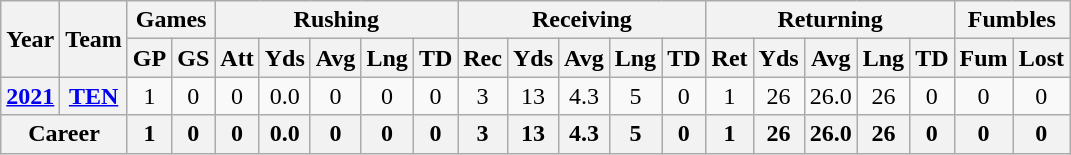<table class="wikitable" style="text-align: center;">
<tr>
<th rowspan="2">Year</th>
<th rowspan="2">Team</th>
<th colspan="2">Games</th>
<th colspan="5">Rushing</th>
<th colspan="5">Receiving</th>
<th colspan="5">Returning</th>
<th colspan="2">Fumbles</th>
</tr>
<tr>
<th>GP</th>
<th>GS</th>
<th>Att</th>
<th>Yds</th>
<th>Avg</th>
<th>Lng</th>
<th>TD</th>
<th>Rec</th>
<th>Yds</th>
<th>Avg</th>
<th>Lng</th>
<th>TD</th>
<th>Ret</th>
<th>Yds</th>
<th>Avg</th>
<th>Lng</th>
<th>TD</th>
<th>Fum</th>
<th>Lost</th>
</tr>
<tr>
<th><a href='#'>2021</a></th>
<th><a href='#'>TEN</a></th>
<td>1</td>
<td>0</td>
<td>0</td>
<td>0.0</td>
<td>0</td>
<td>0</td>
<td>0</td>
<td>3</td>
<td>13</td>
<td>4.3</td>
<td>5</td>
<td>0</td>
<td>1</td>
<td>26</td>
<td>26.0</td>
<td>26</td>
<td>0</td>
<td>0</td>
<td>0</td>
</tr>
<tr>
<th colspan="2">Career</th>
<th>1</th>
<th>0</th>
<th>0</th>
<th>0.0</th>
<th>0</th>
<th>0</th>
<th>0</th>
<th>3</th>
<th>13</th>
<th>4.3</th>
<th>5</th>
<th>0</th>
<th>1</th>
<th>26</th>
<th>26.0</th>
<th>26</th>
<th>0</th>
<th>0</th>
<th>0</th>
</tr>
</table>
